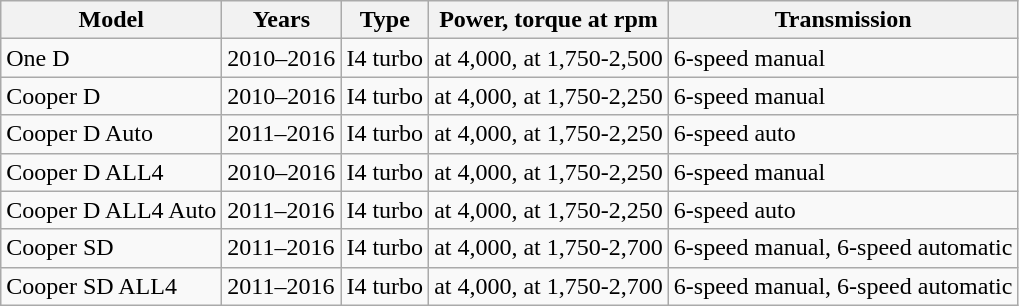<table class="wikitable sortable collapsible">
<tr>
<th>Model</th>
<th>Years</th>
<th>Type</th>
<th>Power, torque at rpm</th>
<th>Transmission</th>
</tr>
<tr>
<td>One D</td>
<td>2010–2016</td>
<td> I4 turbo</td>
<td> at 4,000,  at 1,750-2,500</td>
<td>6-speed manual</td>
</tr>
<tr>
<td>Cooper D</td>
<td>2010–2016</td>
<td> I4 turbo</td>
<td> at 4,000,  at 1,750-2,250</td>
<td>6-speed manual</td>
</tr>
<tr>
<td>Cooper D Auto</td>
<td>2011–2016</td>
<td> I4 turbo</td>
<td> at 4,000,  at 1,750-2,250</td>
<td>6-speed auto</td>
</tr>
<tr>
<td>Cooper D ALL4</td>
<td>2010–2016</td>
<td> I4 turbo</td>
<td> at 4,000,  at 1,750-2,250</td>
<td>6-speed manual</td>
</tr>
<tr>
<td>Cooper D ALL4 Auto</td>
<td>2011–2016</td>
<td> I4 turbo</td>
<td> at 4,000,  at 1,750-2,250</td>
<td>6-speed auto</td>
</tr>
<tr>
<td>Cooper SD</td>
<td>2011–2016</td>
<td> I4 turbo</td>
<td> at 4,000,  at 1,750-2,700</td>
<td>6-speed manual, 6-speed automatic</td>
</tr>
<tr>
<td>Cooper SD ALL4</td>
<td>2011–2016</td>
<td> I4 turbo</td>
<td> at 4,000,  at 1,750-2,700</td>
<td>6-speed manual, 6-speed automatic</td>
</tr>
</table>
